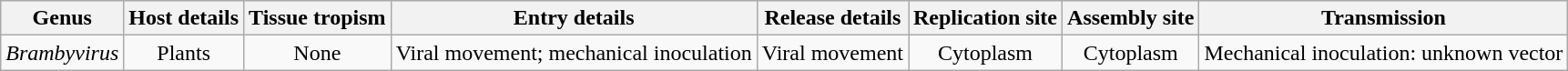<table class="wikitable sortable" style="text-align:center">
<tr>
<th>Genus</th>
<th>Host details</th>
<th>Tissue tropism</th>
<th>Entry details</th>
<th>Release details</th>
<th>Replication site</th>
<th>Assembly site</th>
<th>Transmission</th>
</tr>
<tr>
<td><em>Brambyvirus</em></td>
<td>Plants</td>
<td>None</td>
<td>Viral movement; mechanical inoculation</td>
<td>Viral movement</td>
<td>Cytoplasm</td>
<td>Cytoplasm</td>
<td>Mechanical inoculation: unknown vector</td>
</tr>
</table>
